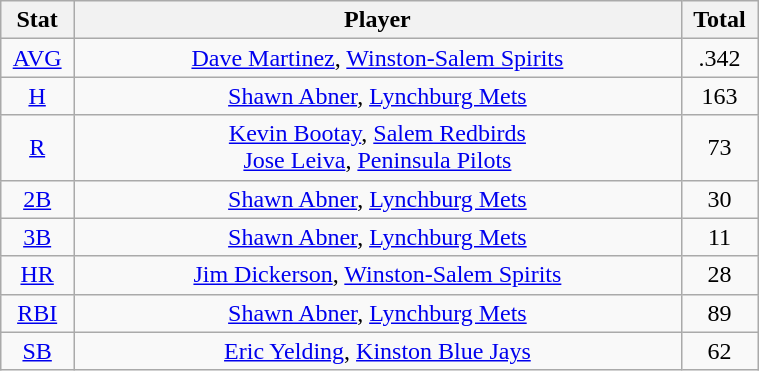<table class="wikitable" width="40%" style="text-align:center;">
<tr>
<th width="5%">Stat</th>
<th width="60%">Player</th>
<th width="5%">Total</th>
</tr>
<tr>
<td><a href='#'>AVG</a></td>
<td><a href='#'>Dave Martinez</a>, <a href='#'>Winston-Salem Spirits</a></td>
<td>.342</td>
</tr>
<tr>
<td><a href='#'>H</a></td>
<td><a href='#'>Shawn Abner</a>, <a href='#'>Lynchburg Mets</a></td>
<td>163</td>
</tr>
<tr>
<td><a href='#'>R</a></td>
<td><a href='#'>Kevin Bootay</a>, <a href='#'>Salem Redbirds</a> <br> <a href='#'>Jose Leiva</a>, <a href='#'>Peninsula Pilots</a></td>
<td>73</td>
</tr>
<tr>
<td><a href='#'>2B</a></td>
<td><a href='#'>Shawn Abner</a>, <a href='#'>Lynchburg Mets</a></td>
<td>30</td>
</tr>
<tr>
<td><a href='#'>3B</a></td>
<td><a href='#'>Shawn Abner</a>, <a href='#'>Lynchburg Mets</a></td>
<td>11</td>
</tr>
<tr>
<td><a href='#'>HR</a></td>
<td><a href='#'>Jim Dickerson</a>, <a href='#'>Winston-Salem Spirits</a></td>
<td>28</td>
</tr>
<tr>
<td><a href='#'>RBI</a></td>
<td><a href='#'>Shawn Abner</a>, <a href='#'>Lynchburg Mets</a></td>
<td>89</td>
</tr>
<tr>
<td><a href='#'>SB</a></td>
<td><a href='#'>Eric Yelding</a>, <a href='#'>Kinston Blue Jays</a></td>
<td>62</td>
</tr>
</table>
